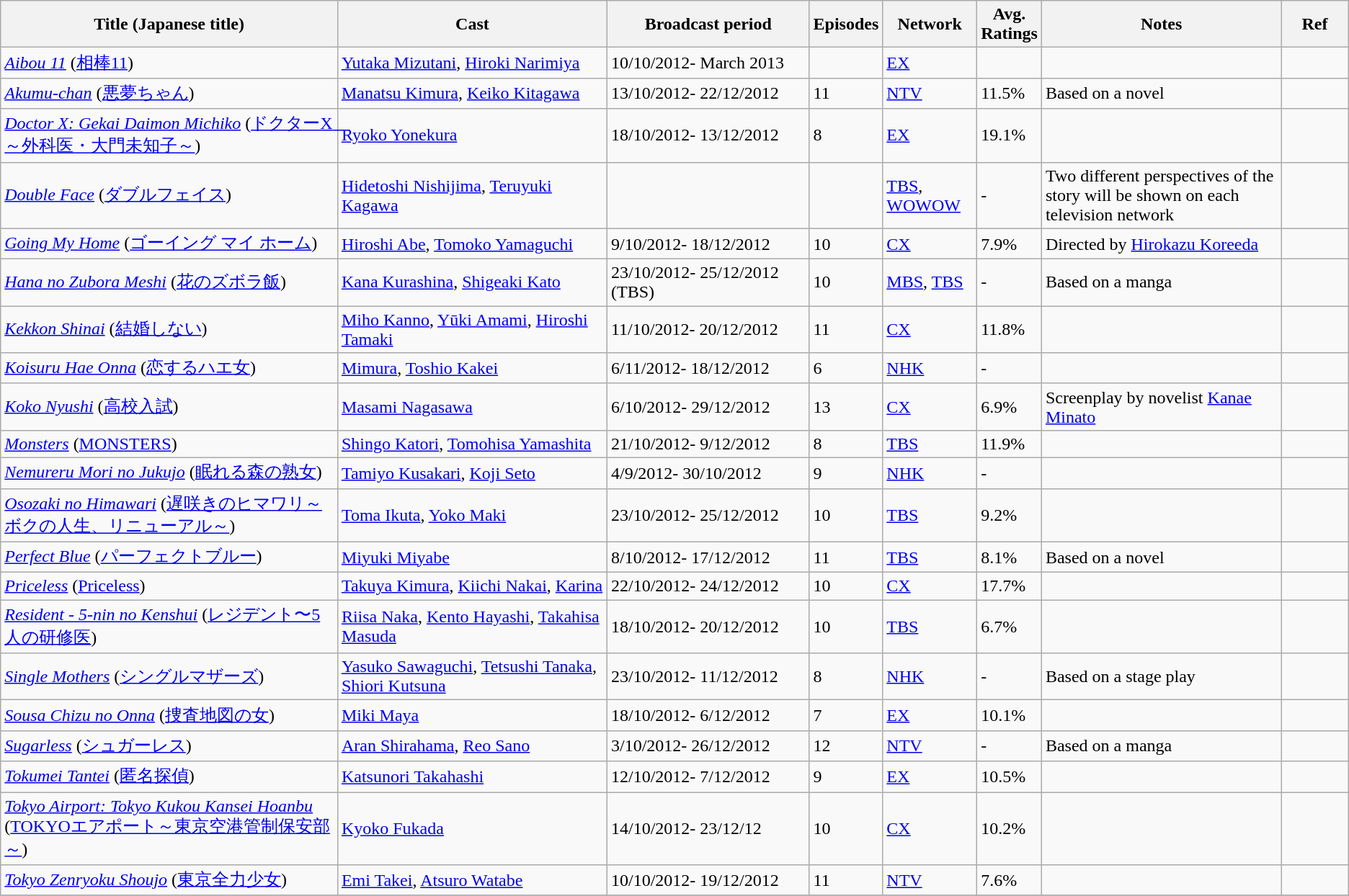<table class="wikitable">
<tr>
<th style="width:25%;">Title (Japanese title)</th>
<th style="width:20%;">Cast</th>
<th style="width:15%;">Broadcast period</th>
<th style="width:5%;">Episodes</th>
<th>Network</th>
<th>Avg. <br>Ratings</th>
<th>Notes</th>
<th style="width:5%;">Ref</th>
</tr>
<tr>
<td><em><a href='#'>Aibou 11</a></em> (<a href='#'>相棒11</a>)</td>
<td><a href='#'>Yutaka Mizutani</a>, <a href='#'>Hiroki Narimiya</a></td>
<td>10/10/2012- March 2013</td>
<td></td>
<td><a href='#'>EX</a></td>
<td></td>
<td></td>
<td></td>
</tr>
<tr>
<td><em><a href='#'>Akumu-chan</a></em> (<a href='#'>悪夢ちゃん</a>)</td>
<td><a href='#'>Manatsu Kimura</a>, <a href='#'>Keiko Kitagawa</a></td>
<td>13/10/2012- 22/12/2012</td>
<td>11</td>
<td><a href='#'>NTV</a></td>
<td>11.5%</td>
<td>Based on a novel</td>
<td></td>
</tr>
<tr>
<td><em><a href='#'>Doctor X: Gekai Daimon Michiko</a></em> (<a href='#'>ドクターX　～外科医・大門未知子～</a>)</td>
<td><a href='#'>Ryoko Yonekura</a></td>
<td>18/10/2012- 13/12/2012</td>
<td>8</td>
<td><a href='#'>EX</a></td>
<td>19.1%</td>
<td></td>
<td></td>
</tr>
<tr>
<td><em><a href='#'>Double Face</a></em> (<a href='#'>ダブルフェイス</a>)</td>
<td><a href='#'>Hidetoshi Nishijima</a>, <a href='#'>Teruyuki Kagawa</a></td>
<td></td>
<td></td>
<td><a href='#'>TBS</a>, <a href='#'>WOWOW</a></td>
<td>-</td>
<td>Two different perspectives of the story will be shown on each television network</td>
<td></td>
</tr>
<tr>
<td><em><a href='#'>Going My Home</a></em> (<a href='#'>ゴーイング マイ ホーム</a>)</td>
<td><a href='#'>Hiroshi Abe</a>, <a href='#'>Tomoko Yamaguchi</a></td>
<td>9/10/2012- 18/12/2012</td>
<td>10</td>
<td><a href='#'>CX</a></td>
<td>7.9%</td>
<td>Directed by <a href='#'>Hirokazu Koreeda</a></td>
<td></td>
</tr>
<tr>
<td><em><a href='#'>Hana no Zubora Meshi</a></em> (<a href='#'>花のズボラ飯</a>)</td>
<td><a href='#'>Kana Kurashina</a>, <a href='#'>Shigeaki Kato</a></td>
<td>23/10/2012- 25/12/2012 (TBS)</td>
<td>10</td>
<td><a href='#'>MBS</a>, <a href='#'>TBS</a></td>
<td>-</td>
<td>Based on a manga</td>
<td></td>
</tr>
<tr>
<td><em><a href='#'>Kekkon Shinai</a></em> (<a href='#'>結婚しない</a>)</td>
<td><a href='#'>Miho Kanno</a>, <a href='#'>Yūki Amami</a>, <a href='#'>Hiroshi Tamaki</a></td>
<td>11/10/2012- 20/12/2012</td>
<td>11</td>
<td><a href='#'>CX</a></td>
<td>11.8%</td>
<td></td>
<td></td>
</tr>
<tr>
<td><em><a href='#'>Koisuru Hae Onna</a></em> (<a href='#'>恋するハエ女</a>)</td>
<td><a href='#'>Mimura</a>, <a href='#'>Toshio Kakei</a></td>
<td>6/11/2012- 18/12/2012</td>
<td>6</td>
<td><a href='#'>NHK</a></td>
<td>-</td>
<td></td>
<td></td>
</tr>
<tr>
<td><em><a href='#'>Koko Nyushi</a></em> (<a href='#'>高校入試</a>)</td>
<td><a href='#'>Masami Nagasawa</a></td>
<td>6/10/2012- 29/12/2012</td>
<td>13</td>
<td><a href='#'>CX</a></td>
<td>6.9%</td>
<td>Screenplay by novelist <a href='#'>Kanae Minato</a></td>
<td></td>
</tr>
<tr>
<td><em><a href='#'>Monsters</a></em> (<a href='#'>MONSTERS</a>)</td>
<td><a href='#'>Shingo Katori</a>, <a href='#'>Tomohisa Yamashita</a></td>
<td>21/10/2012- 9/12/2012</td>
<td>8</td>
<td><a href='#'>TBS</a></td>
<td>11.9%</td>
<td></td>
<td></td>
</tr>
<tr>
<td><em><a href='#'>Nemureru Mori no Jukujo</a></em> (<a href='#'>眠れる森の熟女</a>)</td>
<td><a href='#'>Tamiyo Kusakari</a>, <a href='#'>Koji Seto</a></td>
<td>4/9/2012- 30/10/2012</td>
<td>9</td>
<td><a href='#'>NHK</a></td>
<td>-</td>
<td></td>
<td></td>
</tr>
<tr>
<td><em><a href='#'>Osozaki no Himawari</a></em> (<a href='#'>遅咲きのヒマワリ～ボクの人生、リニューアル～</a>)</td>
<td><a href='#'>Toma Ikuta</a>, <a href='#'>Yoko Maki</a></td>
<td>23/10/2012- 25/12/2012</td>
<td>10</td>
<td><a href='#'>TBS</a></td>
<td>9.2%</td>
<td></td>
<td></td>
</tr>
<tr>
<td><em><a href='#'>Perfect Blue</a></em> (<a href='#'>パーフェクトブルー</a>)</td>
<td><a href='#'>Miyuki Miyabe</a></td>
<td>8/10/2012- 17/12/2012</td>
<td>11</td>
<td><a href='#'>TBS</a></td>
<td>8.1%</td>
<td>Based on a novel</td>
<td></td>
</tr>
<tr>
<td><em><a href='#'>Priceless</a></em> (<a href='#'>Priceless</a>)</td>
<td><a href='#'>Takuya Kimura</a>, <a href='#'>Kiichi Nakai</a>, <a href='#'>Karina</a></td>
<td>22/10/2012- 24/12/2012</td>
<td>10</td>
<td><a href='#'>CX</a></td>
<td>17.7%</td>
<td></td>
<td></td>
</tr>
<tr>
<td><em><a href='#'>Resident - 5-nin no Kenshui</a></em> (<a href='#'>レジデント〜5人の研修医</a>)</td>
<td><a href='#'>Riisa Naka</a>, <a href='#'>Kento Hayashi</a>, <a href='#'>Takahisa Masuda</a></td>
<td>18/10/2012- 20/12/2012</td>
<td>10</td>
<td><a href='#'>TBS</a></td>
<td>6.7%</td>
<td></td>
<td></td>
</tr>
<tr>
<td><em><a href='#'>Single Mothers</a></em> (<a href='#'>シングルマザーズ</a>)</td>
<td><a href='#'>Yasuko Sawaguchi</a>, <a href='#'>Tetsushi Tanaka</a>, <a href='#'>Shiori Kutsuna</a></td>
<td>23/10/2012- 11/12/2012</td>
<td>8</td>
<td><a href='#'>NHK</a></td>
<td>-</td>
<td>Based on a stage play</td>
<td></td>
</tr>
<tr>
<td><em><a href='#'>Sousa Chizu no Onna</a></em> (<a href='#'>捜査地図の女</a>)</td>
<td><a href='#'>Miki Maya</a></td>
<td>18/10/2012- 6/12/2012</td>
<td>7</td>
<td><a href='#'>EX</a></td>
<td>10.1%</td>
<td></td>
<td></td>
</tr>
<tr>
<td><em><a href='#'>Sugarless</a></em> (<a href='#'>シュガーレス</a>)</td>
<td><a href='#'>Aran Shirahama</a>, <a href='#'>Reo Sano</a></td>
<td>3/10/2012- 26/12/2012</td>
<td>12</td>
<td><a href='#'>NTV</a></td>
<td>-</td>
<td>Based on a manga</td>
<td></td>
</tr>
<tr>
<td><em><a href='#'>Tokumei Tantei</a></em> (<a href='#'>匿名探偵</a>)</td>
<td><a href='#'>Katsunori Takahashi</a></td>
<td>12/10/2012- 7/12/2012</td>
<td>9</td>
<td><a href='#'>EX</a></td>
<td>10.5%</td>
<td></td>
<td></td>
</tr>
<tr>
<td><em><a href='#'>Tokyo Airport: Tokyo Kukou Kansei Hoanbu</a></em> (<a href='#'>TOKYOエアポート～東京空港管制保安部～</a>)</td>
<td><a href='#'>Kyoko Fukada</a></td>
<td>14/10/2012- 23/12/12</td>
<td>10</td>
<td><a href='#'>CX</a></td>
<td>10.2%</td>
<td></td>
<td></td>
</tr>
<tr>
<td><em><a href='#'>Tokyo Zenryoku Shoujo</a></em> (<a href='#'>東京全力少女</a>)</td>
<td><a href='#'>Emi Takei</a>, <a href='#'>Atsuro Watabe</a></td>
<td>10/10/2012- 19/12/2012</td>
<td>11</td>
<td><a href='#'>NTV</a></td>
<td>7.6%</td>
<td></td>
<td></td>
</tr>
<tr>
</tr>
</table>
